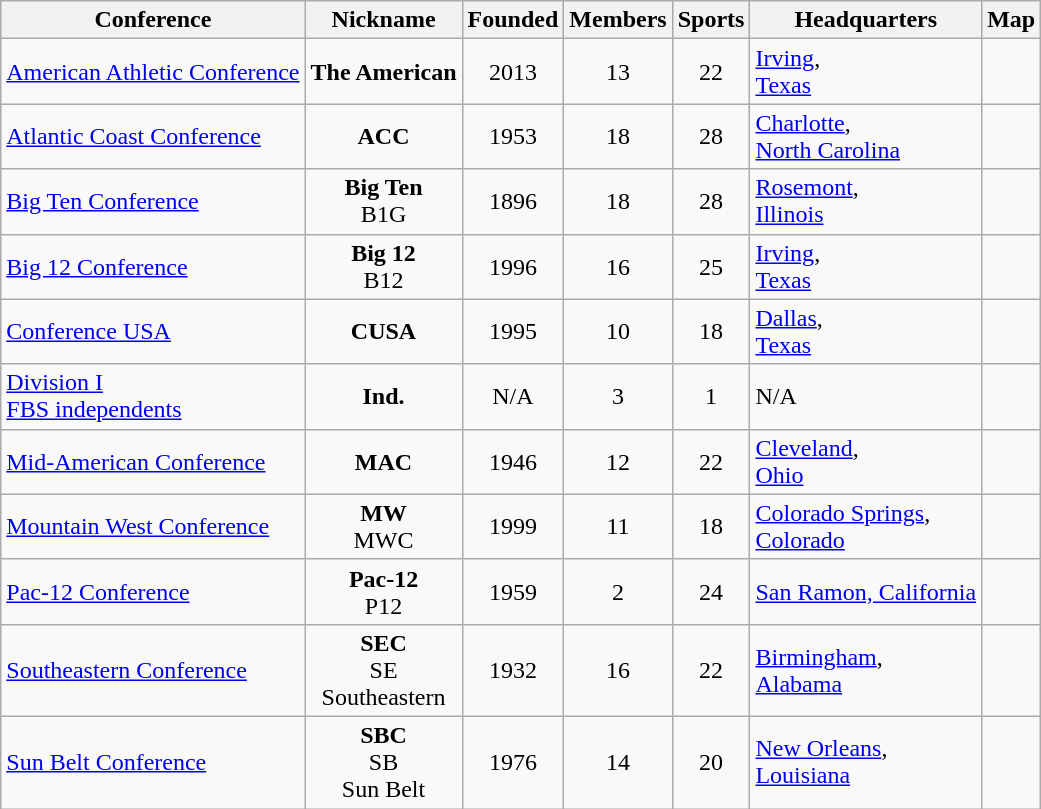<table class="wikitable sortable">
<tr>
<th>Conference</th>
<th>Nickname</th>
<th>Founded</th>
<th>Members</th>
<th>Sports</th>
<th>Headquarters</th>
<th>Map</th>
</tr>
<tr>
<td><a href='#'>American Athletic Conference</a></td>
<td align=center><strong>The American</strong></td>
<td align=center>2013</td>
<td align=center>13</td>
<td align=center>22</td>
<td><a href='#'>Irving</a>,<br><a href='#'>Texas</a></td>
<td></td>
</tr>
<tr>
<td><a href='#'>Atlantic Coast Conference</a></td>
<td align=center><strong>ACC</strong></td>
<td align=center>1953</td>
<td align=center>18</td>
<td align=center>28</td>
<td><a href='#'>Charlotte</a>, <br><a href='#'>North Carolina</a></td>
<td></td>
</tr>
<tr>
<td><a href='#'>Big Ten Conference</a></td>
<td align=center><strong>Big Ten</strong> <br> B1G</td>
<td align=center>1896</td>
<td align=center>18</td>
<td align=center>28</td>
<td><a href='#'>Rosemont</a>,<br> <a href='#'>Illinois</a></td>
<td></td>
</tr>
<tr>
<td><a href='#'>Big 12 Conference</a></td>
<td align=center><strong>Big 12</strong> <br> B12</td>
<td align="center">1996</td>
<td align=center>16</td>
<td align=center>25</td>
<td><a href='#'>Irving</a>,<br><a href='#'>Texas</a></td>
<td></td>
</tr>
<tr>
<td><a href='#'>Conference USA</a></td>
<td align=center><strong>CUSA</strong></td>
<td align=center>1995</td>
<td align=center>10</td>
<td align=center>18</td>
<td><a href='#'>Dallas</a>,<br><a href='#'>Texas</a></td>
<td></td>
</tr>
<tr>
<td><a href='#'>Division I <br> FBS independents</a></td>
<td align=center><strong>Ind.</strong></td>
<td align=center>N/A</td>
<td align=center>3</td>
<td align=center>1</td>
<td>N/A</td>
<td></td>
</tr>
<tr>
<td><a href='#'>Mid-American Conference</a></td>
<td align=center><strong>MAC</strong></td>
<td align=center>1946</td>
<td align=center>12</td>
<td align=center>22</td>
<td><a href='#'>Cleveland</a>,<br> <a href='#'>Ohio</a></td>
<td></td>
</tr>
<tr>
<td><a href='#'>Mountain West Conference</a></td>
<td align=center><strong>MW</strong> <br> MWC</td>
<td align=center>1999</td>
<td align=center>11</td>
<td align=center>18</td>
<td><a href='#'>Colorado Springs</a>,<br><a href='#'>Colorado</a></td>
<td></td>
</tr>
<tr>
<td><a href='#'>Pac-12 Conference</a></td>
<td align=center><strong>Pac-12</strong> <br> P12</td>
<td align="center">1959</td>
<td align=center>2</td>
<td align=center>24</td>
<td><a href='#'>San Ramon, California</a></td>
<td></td>
</tr>
<tr>
<td><a href='#'>Southeastern Conference</a></td>
<td align=center><strong>SEC</strong> <br> SE <br> Southeastern</td>
<td align=center>1932</td>
<td align=center>16</td>
<td align=center>22</td>
<td><a href='#'>Birmingham</a>,<br><a href='#'>Alabama</a></td>
<td></td>
</tr>
<tr>
<td><a href='#'>Sun Belt Conference</a></td>
<td align=center><strong>SBC</strong> <br> SB <br> Sun Belt</td>
<td align=center>1976</td>
<td align=center>14</td>
<td align=center>20</td>
<td><a href='#'>New Orleans</a>,<br><a href='#'>Louisiana</a></td>
<td></td>
</tr>
</table>
